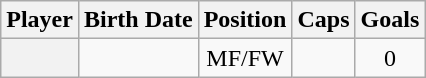<table class="wikitable plainrowheaders sortable" style="text-align:center;">
<tr>
<th scope="col">Player</th>
<th scope="col">Birth Date</th>
<th scope="col">Position</th>
<th scope="col">Caps</th>
<th scope="col">Goals</th>
</tr>
<tr>
<th scope="row"></th>
<td align="left"></td>
<td>MF/FW</td>
<td></td>
<td>0</td>
</tr>
</table>
